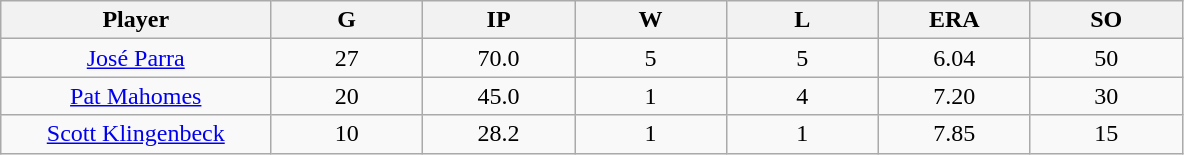<table class="wikitable sortable">
<tr>
<th bgcolor="#DDDDFF" width="16%">Player</th>
<th bgcolor="#DDDDFF" width="9%">G</th>
<th bgcolor="#DDDDFF" width="9%">IP</th>
<th bgcolor="#DDDDFF" width="9%">W</th>
<th bgcolor="#DDDDFF" width="9%">L</th>
<th bgcolor="#DDDDFF" width="9%">ERA</th>
<th bgcolor="#DDDDFF" width="9%">SO</th>
</tr>
<tr align=center>
<td><a href='#'>José Parra</a></td>
<td>27</td>
<td>70.0</td>
<td>5</td>
<td>5</td>
<td>6.04</td>
<td>50</td>
</tr>
<tr align=center>
<td><a href='#'>Pat Mahomes</a></td>
<td>20</td>
<td>45.0</td>
<td>1</td>
<td>4</td>
<td>7.20</td>
<td>30</td>
</tr>
<tr align=center>
<td><a href='#'>Scott Klingenbeck</a></td>
<td>10</td>
<td>28.2</td>
<td>1</td>
<td>1</td>
<td>7.85</td>
<td>15</td>
</tr>
</table>
